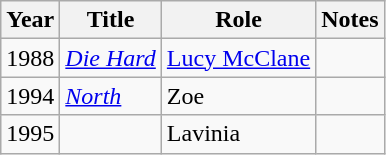<table class="wikitable sortable">
<tr>
<th>Year</th>
<th>Title</th>
<th>Role</th>
<th class="unsortable">Notes</th>
</tr>
<tr>
<td>1988</td>
<td><em><a href='#'>Die Hard</a></em></td>
<td><a href='#'>Lucy McClane</a></td>
<td></td>
</tr>
<tr>
<td>1994</td>
<td><em><a href='#'>North</a></em></td>
<td>Zoe</td>
<td></td>
</tr>
<tr>
<td>1995</td>
<td><em></em></td>
<td>Lavinia</td>
<td></td>
</tr>
</table>
